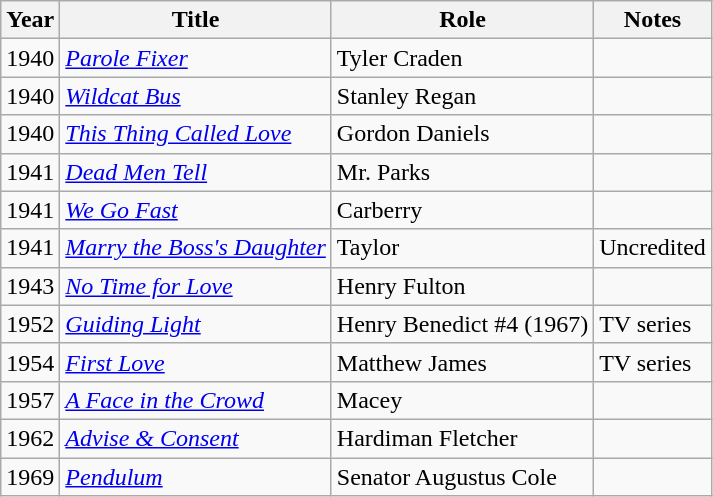<table class="wikitable">
<tr>
<th>Year</th>
<th>Title</th>
<th>Role</th>
<th>Notes</th>
</tr>
<tr>
<td>1940</td>
<td><em><a href='#'>Parole Fixer</a></em></td>
<td>Tyler Craden</td>
<td></td>
</tr>
<tr>
<td>1940</td>
<td><em><a href='#'>Wildcat Bus</a></em></td>
<td>Stanley Regan</td>
<td></td>
</tr>
<tr>
<td>1940</td>
<td><em><a href='#'>This Thing Called Love</a></em></td>
<td>Gordon Daniels</td>
<td></td>
</tr>
<tr>
<td>1941</td>
<td><em><a href='#'>Dead Men Tell</a></em></td>
<td>Mr. Parks</td>
<td></td>
</tr>
<tr>
<td>1941</td>
<td><em><a href='#'>We Go Fast</a></em></td>
<td>Carberry</td>
<td></td>
</tr>
<tr>
<td>1941</td>
<td><em><a href='#'>Marry the Boss's Daughter</a></em></td>
<td>Taylor</td>
<td>Uncredited</td>
</tr>
<tr>
<td>1943</td>
<td><em><a href='#'>No Time for Love</a></em></td>
<td>Henry Fulton</td>
<td></td>
</tr>
<tr>
<td>1952</td>
<td><em><a href='#'>Guiding Light</a></em></td>
<td>Henry Benedict #4 (1967)</td>
<td>TV series</td>
</tr>
<tr>
<td>1954</td>
<td><em><a href='#'>First Love</a></em></td>
<td>Matthew James</td>
<td>TV series</td>
</tr>
<tr>
<td>1957</td>
<td><em><a href='#'>A Face in the Crowd</a></em></td>
<td>Macey</td>
<td></td>
</tr>
<tr>
<td>1962</td>
<td><em><a href='#'>Advise & Consent</a></em></td>
<td>Hardiman Fletcher</td>
<td></td>
</tr>
<tr>
<td>1969</td>
<td><em><a href='#'>Pendulum</a></em></td>
<td>Senator Augustus Cole</td>
<td></td>
</tr>
</table>
